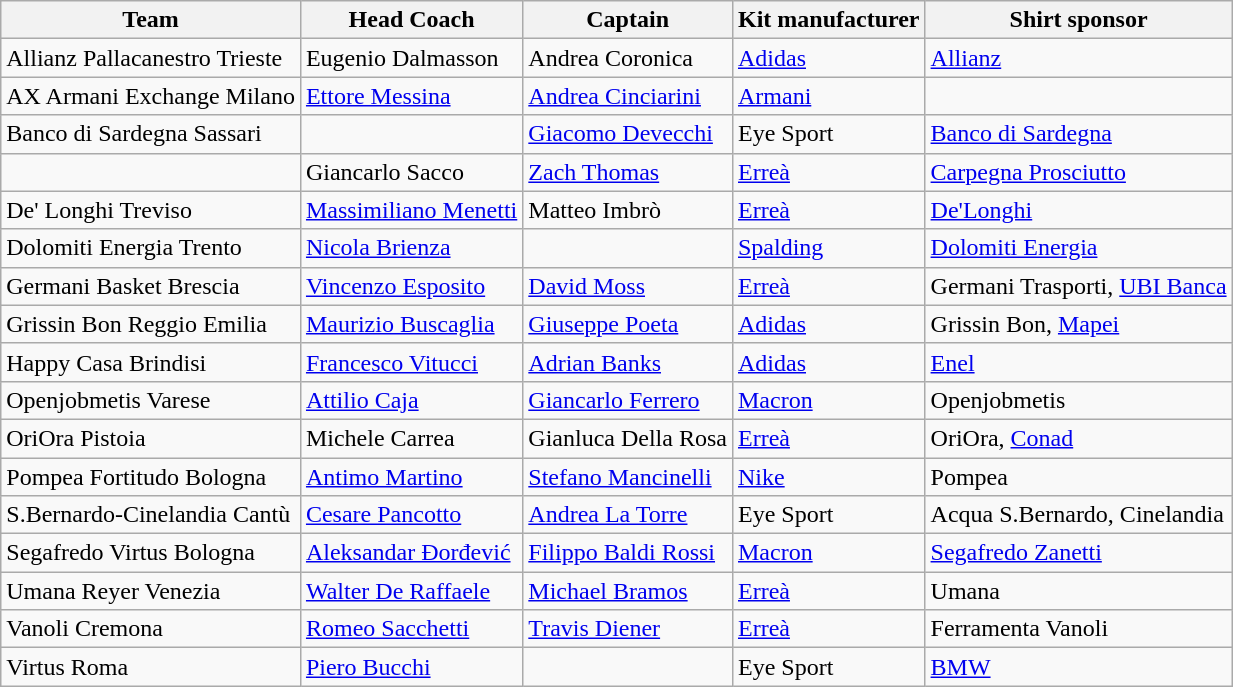<table class="wikitable sortable" style="text-align: left;">
<tr>
<th>Team</th>
<th>Head Coach</th>
<th>Captain</th>
<th>Kit manufacturer</th>
<th>Shirt sponsor</th>
</tr>
<tr>
<td>Allianz Pallacanestro Trieste</td>
<td> Eugenio Dalmasson</td>
<td> Andrea Coronica</td>
<td><a href='#'>Adidas</a></td>
<td><a href='#'>Allianz</a></td>
</tr>
<tr>
<td>AX Armani Exchange Milano</td>
<td> <a href='#'>Ettore Messina</a></td>
<td> <a href='#'>Andrea Cinciarini</a></td>
<td><a href='#'>Armani</a></td>
<td></td>
</tr>
<tr>
<td>Banco di Sardegna Sassari</td>
<td></td>
<td> <a href='#'>Giacomo Devecchi</a></td>
<td>Eye Sport</td>
<td><a href='#'>Banco di Sardegna</a></td>
</tr>
<tr>
<td></td>
<td> Giancarlo Sacco</td>
<td> <a href='#'>Zach Thomas</a></td>
<td><a href='#'>Erreà</a></td>
<td><a href='#'>Carpegna Prosciutto</a></td>
</tr>
<tr>
<td>De' Longhi Treviso</td>
<td> <a href='#'>Massimiliano Menetti</a></td>
<td> Matteo Imbrò</td>
<td><a href='#'>Erreà</a></td>
<td><a href='#'>De'Longhi</a></td>
</tr>
<tr>
<td>Dolomiti Energia Trento</td>
<td> <a href='#'>Nicola Brienza</a></td>
<td></td>
<td><a href='#'>Spalding</a></td>
<td><a href='#'>Dolomiti Energia</a></td>
</tr>
<tr>
<td>Germani Basket Brescia</td>
<td> <a href='#'>Vincenzo Esposito</a></td>
<td> <a href='#'>David Moss</a></td>
<td><a href='#'>Erreà</a></td>
<td>Germani Trasporti, <a href='#'>UBI Banca</a></td>
</tr>
<tr>
<td>Grissin Bon Reggio Emilia</td>
<td> <a href='#'>Maurizio Buscaglia</a></td>
<td> <a href='#'>Giuseppe Poeta</a></td>
<td><a href='#'>Adidas</a></td>
<td>Grissin Bon, <a href='#'>Mapei</a></td>
</tr>
<tr>
<td New Basket Brindisi>Happy Casa Brindisi</td>
<td> <a href='#'>Francesco Vitucci</a></td>
<td> <a href='#'>Adrian Banks</a></td>
<td><a href='#'>Adidas</a></td>
<td><a href='#'>Enel</a></td>
</tr>
<tr>
<td>Openjobmetis Varese</td>
<td> <a href='#'>Attilio Caja</a></td>
<td> <a href='#'>Giancarlo Ferrero</a></td>
<td><a href='#'>Macron</a></td>
<td>Openjobmetis</td>
</tr>
<tr>
<td>OriOra Pistoia</td>
<td> Michele Carrea</td>
<td> Gianluca Della Rosa</td>
<td><a href='#'>Erreà</a></td>
<td>OriOra, <a href='#'>Conad</a></td>
</tr>
<tr>
<td>Pompea Fortitudo Bologna</td>
<td> <a href='#'>Antimo Martino</a></td>
<td> <a href='#'>Stefano Mancinelli</a></td>
<td><a href='#'>Nike</a></td>
<td>Pompea</td>
</tr>
<tr>
<td>S.Bernardo-Cinelandia Cantù</td>
<td> <a href='#'>Cesare Pancotto</a></td>
<td> <a href='#'>Andrea La Torre</a></td>
<td>Eye Sport</td>
<td>Acqua S.Bernardo, Cinelandia</td>
</tr>
<tr>
<td>Segafredo Virtus Bologna</td>
<td> <a href='#'>Aleksandar Đorđević</a></td>
<td> <a href='#'>Filippo Baldi Rossi</a></td>
<td><a href='#'>Macron</a></td>
<td><a href='#'>Segafredo Zanetti</a></td>
</tr>
<tr>
<td>Umana Reyer Venezia</td>
<td> <a href='#'>Walter De Raffaele</a></td>
<td> <a href='#'>Michael Bramos</a></td>
<td><a href='#'>Erreà</a></td>
<td>Umana</td>
</tr>
<tr>
<td>Vanoli Cremona</td>
<td> <a href='#'>Romeo Sacchetti</a></td>
<td> <a href='#'>Travis Diener</a></td>
<td><a href='#'>Erreà</a></td>
<td>Ferramenta Vanoli</td>
</tr>
<tr>
<td>Virtus Roma</td>
<td> <a href='#'>Piero Bucchi</a></td>
<td></td>
<td>Eye Sport</td>
<td><a href='#'>BMW</a></td>
</tr>
</table>
